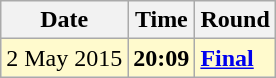<table class="wikitable">
<tr>
<th>Date</th>
<th>Time</th>
<th>Round</th>
</tr>
<tr style=background:lemonchiffon>
<td>2 May 2015</td>
<td><strong>20:09</strong></td>
<td><strong><a href='#'>Final</a></strong></td>
</tr>
</table>
